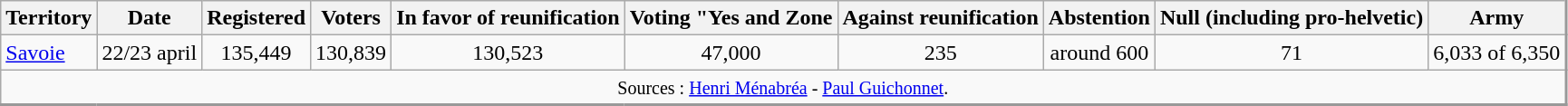<table class="wikitable" align="center" style="border: 1px solid #999; border-right: 2px solid #999; border-bottom:2px solid #999">
<tr>
<th>Territory</th>
<th>Date</th>
<th>Registered</th>
<th>Voters</th>
<th>In favor of reunification</th>
<th>Voting "Yes and Zone</th>
<th>Against reunification</th>
<th>Abstention</th>
<th>Null (including pro-helvetic)</th>
<th>Army</th>
</tr>
<tr>
<td><a href='#'>Savoie</a></td>
<td>22/23 april</td>
<td align="center">135,449</td>
<td align="center">130,839</td>
<td align="center">130,523</td>
<td align="center">47,000</td>
<td align="center">235</td>
<td align="center">around 600</td>
<td align="center">71</td>
<td align="center">6,033 of 6,350</td>
</tr>
<tr>
<td colspan="10" align="center"><small> Sources : <a href='#'>Henri Ménabréa</a> - <a href='#'>Paul Guichonnet</a>.</small></td>
</tr>
</table>
